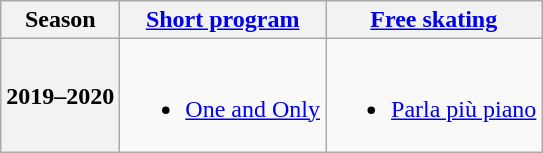<table class=wikitable style=text-align:center>
<tr>
<th>Season</th>
<th><a href='#'>Short program</a></th>
<th><a href='#'>Free skating</a></th>
</tr>
<tr>
<th>2019–2020<br></th>
<td><br><ul><li><a href='#'>One and Only</a><br></li></ul></td>
<td><br><ul><li><a href='#'>Parla più piano</a><br></li></ul></td>
</tr>
</table>
